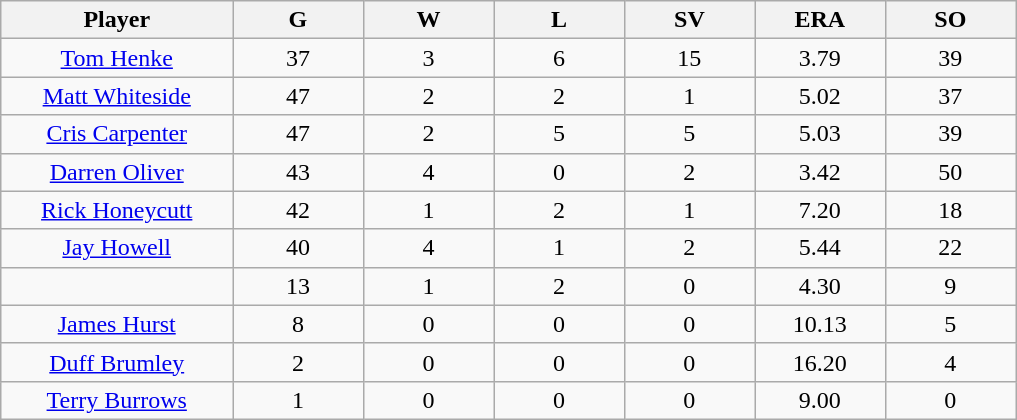<table class="wikitable sortable">
<tr>
<th bgcolor="#DDDDFF" width="16%">Player</th>
<th bgcolor="#DDDDFF" width="9%">G</th>
<th bgcolor="#DDDDFF" width="9%">W</th>
<th bgcolor="#DDDDFF" width="9%">L</th>
<th bgcolor="#DDDDFF" width="9%">SV</th>
<th bgcolor="#DDDDFF" width="9%">ERA</th>
<th bgcolor="#DDDDFF" width="9%">SO</th>
</tr>
<tr align="center">
<td><a href='#'>Tom Henke</a></td>
<td>37</td>
<td>3</td>
<td>6</td>
<td>15</td>
<td>3.79</td>
<td>39</td>
</tr>
<tr align=center>
<td><a href='#'>Matt Whiteside</a></td>
<td>47</td>
<td>2</td>
<td>2</td>
<td>1</td>
<td>5.02</td>
<td>37</td>
</tr>
<tr align=center>
<td><a href='#'>Cris Carpenter</a></td>
<td>47</td>
<td>2</td>
<td>5</td>
<td>5</td>
<td>5.03</td>
<td>39</td>
</tr>
<tr align=center>
<td><a href='#'>Darren Oliver</a></td>
<td>43</td>
<td>4</td>
<td>0</td>
<td>2</td>
<td>3.42</td>
<td>50</td>
</tr>
<tr align=center>
<td><a href='#'>Rick Honeycutt</a></td>
<td>42</td>
<td>1</td>
<td>2</td>
<td>1</td>
<td>7.20</td>
<td>18</td>
</tr>
<tr align=center>
<td><a href='#'>Jay Howell</a></td>
<td>40</td>
<td>4</td>
<td>1</td>
<td>2</td>
<td>5.44</td>
<td>22</td>
</tr>
<tr align=center>
<td></td>
<td>13</td>
<td>1</td>
<td>2</td>
<td>0</td>
<td>4.30</td>
<td>9</td>
</tr>
<tr align="center">
<td><a href='#'>James Hurst</a></td>
<td>8</td>
<td>0</td>
<td>0</td>
<td>0</td>
<td>10.13</td>
<td>5</td>
</tr>
<tr align=center>
<td><a href='#'>Duff Brumley</a></td>
<td>2</td>
<td>0</td>
<td>0</td>
<td>0</td>
<td>16.20</td>
<td>4</td>
</tr>
<tr align=center>
<td><a href='#'>Terry Burrows</a></td>
<td>1</td>
<td>0</td>
<td>0</td>
<td>0</td>
<td>9.00</td>
<td>0</td>
</tr>
</table>
